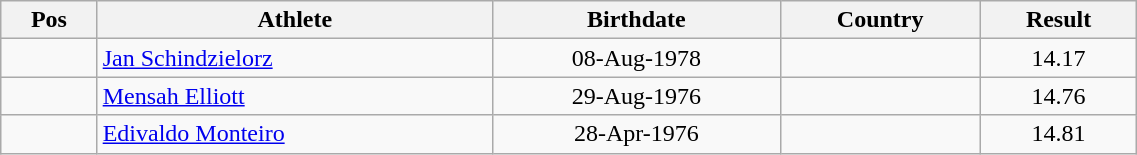<table class="wikitable"  style="text-align:center; width:60%;">
<tr>
<th>Pos</th>
<th>Athlete</th>
<th>Birthdate</th>
<th>Country</th>
<th>Result</th>
</tr>
<tr>
<td align=center></td>
<td align=left><a href='#'>Jan Schindzielorz</a></td>
<td>08-Aug-1978</td>
<td align=left></td>
<td>14.17</td>
</tr>
<tr>
<td align=center></td>
<td align=left><a href='#'>Mensah Elliott</a></td>
<td>29-Aug-1976</td>
<td align=left></td>
<td>14.76</td>
</tr>
<tr>
<td align=center></td>
<td align=left><a href='#'>Edivaldo Monteiro</a></td>
<td>28-Apr-1976</td>
<td align=left></td>
<td>14.81</td>
</tr>
</table>
